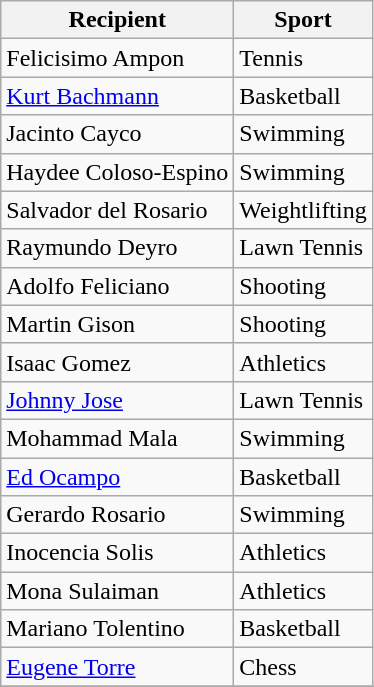<table class="wikitable">
<tr>
<th>Recipient</th>
<th>Sport</th>
</tr>
<tr>
<td>Felicisimo Ampon</td>
<td>Tennis</td>
</tr>
<tr>
<td><a href='#'>Kurt Bachmann</a></td>
<td>Basketball</td>
</tr>
<tr>
<td>Jacinto Cayco</td>
<td>Swimming</td>
</tr>
<tr>
<td>Haydee Coloso-Espino</td>
<td>Swimming</td>
</tr>
<tr>
<td>Salvador del Rosario</td>
<td>Weightlifting</td>
</tr>
<tr>
<td>Raymundo Deyro</td>
<td>Lawn Tennis</td>
</tr>
<tr>
<td>Adolfo Feliciano</td>
<td>Shooting</td>
</tr>
<tr>
<td>Martin Gison</td>
<td>Shooting</td>
</tr>
<tr>
<td>Isaac Gomez</td>
<td>Athletics</td>
</tr>
<tr>
<td><a href='#'>Johnny Jose</a></td>
<td>Lawn Tennis</td>
</tr>
<tr>
<td>Mohammad Mala</td>
<td>Swimming</td>
</tr>
<tr>
<td><a href='#'>Ed Ocampo</a></td>
<td>Basketball</td>
</tr>
<tr>
<td>Gerardo Rosario</td>
<td>Swimming</td>
</tr>
<tr>
<td>Inocencia Solis</td>
<td>Athletics</td>
</tr>
<tr>
<td>Mona Sulaiman</td>
<td>Athletics</td>
</tr>
<tr>
<td>Mariano Tolentino</td>
<td>Basketball</td>
</tr>
<tr>
<td><a href='#'>Eugene Torre</a></td>
<td>Chess</td>
</tr>
<tr>
</tr>
</table>
